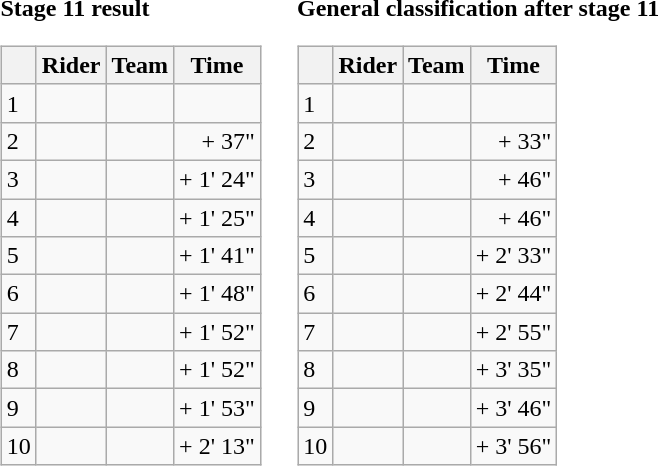<table>
<tr>
<td><strong>Stage 11 result</strong><br><table class="wikitable">
<tr>
<th></th>
<th>Rider</th>
<th>Team</th>
<th>Time</th>
</tr>
<tr>
<td>1</td>
<td></td>
<td></td>
<td align="right"></td>
</tr>
<tr>
<td>2</td>
<td></td>
<td></td>
<td align="right">+ 37"</td>
</tr>
<tr>
<td>3</td>
<td></td>
<td></td>
<td align="right">+ 1' 24"</td>
</tr>
<tr>
<td>4</td>
<td></td>
<td></td>
<td align="right">+ 1' 25"</td>
</tr>
<tr>
<td>5</td>
<td></td>
<td></td>
<td align="right">+ 1' 41"</td>
</tr>
<tr>
<td>6</td>
<td></td>
<td></td>
<td align="right">+ 1' 48"</td>
</tr>
<tr>
<td>7</td>
<td></td>
<td></td>
<td align="right">+ 1' 52"</td>
</tr>
<tr>
<td>8</td>
<td></td>
<td></td>
<td align="right">+ 1' 52"</td>
</tr>
<tr>
<td>9</td>
<td></td>
<td></td>
<td align="right">+ 1' 53"</td>
</tr>
<tr>
<td>10</td>
<td></td>
<td></td>
<td align="right">+ 2' 13"</td>
</tr>
</table>
</td>
<td></td>
<td><strong>General classification after stage 11</strong><br><table class="wikitable">
<tr>
<th></th>
<th>Rider</th>
<th>Team</th>
<th>Time</th>
</tr>
<tr>
<td>1</td>
<td> </td>
<td></td>
<td align="right"></td>
</tr>
<tr>
<td>2</td>
<td> </td>
<td></td>
<td align="right">+ 33"</td>
</tr>
<tr>
<td>3</td>
<td></td>
<td></td>
<td align="right">+ 46"</td>
</tr>
<tr>
<td>4</td>
<td> </td>
<td></td>
<td align="right">+ 46"</td>
</tr>
<tr>
<td>5</td>
<td></td>
<td></td>
<td align="right">+ 2' 33"</td>
</tr>
<tr>
<td>6</td>
<td></td>
<td></td>
<td align="right">+ 2' 44"</td>
</tr>
<tr>
<td>7</td>
<td></td>
<td></td>
<td align="right">+ 2' 55"</td>
</tr>
<tr>
<td>8</td>
<td></td>
<td></td>
<td align="right">+ 3' 35"</td>
</tr>
<tr>
<td>9</td>
<td></td>
<td></td>
<td align="right">+ 3' 46"</td>
</tr>
<tr>
<td>10</td>
<td> </td>
<td></td>
<td align="right">+ 3' 56"</td>
</tr>
</table>
</td>
</tr>
</table>
